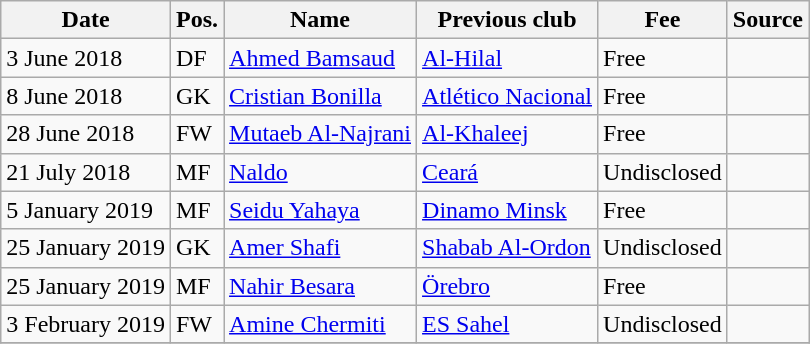<table class="wikitable" style="text-align:left">
<tr>
<th>Date</th>
<th>Pos.</th>
<th>Name</th>
<th>Previous club</th>
<th>Fee</th>
<th>Source</th>
</tr>
<tr>
<td>3 June 2018</td>
<td>DF</td>
<td> <a href='#'>Ahmed Bamsaud</a></td>
<td> <a href='#'>Al-Hilal</a></td>
<td>Free</td>
<td></td>
</tr>
<tr>
<td>8 June 2018</td>
<td>GK</td>
<td> <a href='#'>Cristian Bonilla</a></td>
<td> <a href='#'>Atlético Nacional</a></td>
<td>Free</td>
<td></td>
</tr>
<tr>
<td>28 June 2018</td>
<td>FW</td>
<td> <a href='#'>Mutaeb Al-Najrani</a></td>
<td> <a href='#'>Al-Khaleej</a></td>
<td>Free</td>
<td></td>
</tr>
<tr>
<td>21 July 2018</td>
<td>MF</td>
<td> <a href='#'>Naldo</a></td>
<td> <a href='#'>Ceará</a></td>
<td>Undisclosed</td>
<td></td>
</tr>
<tr>
<td>5 January 2019</td>
<td>MF</td>
<td> <a href='#'>Seidu Yahaya</a></td>
<td> <a href='#'>Dinamo Minsk</a></td>
<td>Free</td>
<td></td>
</tr>
<tr>
<td>25 January 2019</td>
<td>GK</td>
<td> <a href='#'>Amer Shafi</a></td>
<td> <a href='#'>Shabab Al-Ordon</a></td>
<td>Undisclosed</td>
<td></td>
</tr>
<tr>
<td>25 January 2019</td>
<td>MF</td>
<td> <a href='#'>Nahir Besara</a></td>
<td> <a href='#'>Örebro</a></td>
<td>Free</td>
<td></td>
</tr>
<tr>
<td>3 February 2019</td>
<td>FW</td>
<td> <a href='#'>Amine Chermiti</a></td>
<td> <a href='#'>ES Sahel</a></td>
<td>Undisclosed</td>
<td></td>
</tr>
<tr>
</tr>
</table>
